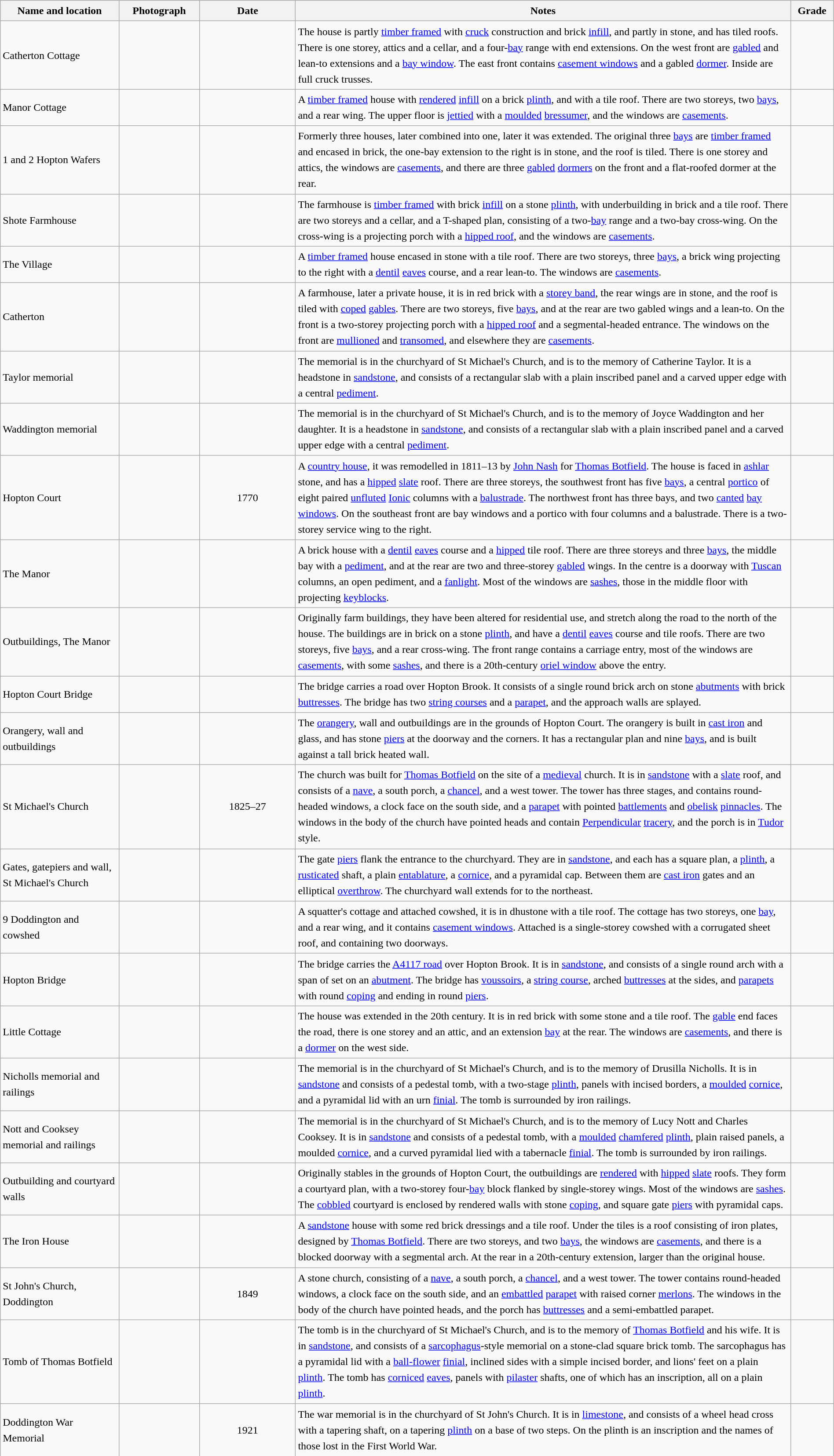<table class="wikitable sortable plainrowheaders" style="width:100%; border:0; text-align:left; line-height:150%;">
<tr>
<th scope="col"  style="width:150px">Name and location</th>
<th scope="col"  style="width:100px" class="unsortable">Photograph</th>
<th scope="col"  style="width:120px">Date</th>
<th scope="col"  style="width:650px" class="unsortable">Notes</th>
<th scope="col"  style="width:50px">Grade</th>
</tr>
<tr>
<td>Catherton Cottage<br><small></small></td>
<td></td>
<td align="center"></td>
<td>The house is partly <a href='#'>timber framed</a> with <a href='#'>cruck</a> construction and brick <a href='#'>infill</a>, and partly in stone, and has tiled roofs.  There is one storey, attics and a cellar, and a four-<a href='#'>bay</a> range with end extensions.  On the west front are <a href='#'>gabled</a> and lean-to extensions and a <a href='#'>bay window</a>.  The east front contains <a href='#'>casement windows</a> and a gabled <a href='#'>dormer</a>.  Inside are full cruck trusses.</td>
<td align="center" ></td>
</tr>
<tr>
<td>Manor Cottage<br><small></small></td>
<td></td>
<td align="center"></td>
<td>A <a href='#'>timber framed</a> house with <a href='#'>rendered</a> <a href='#'>infill</a> on a brick <a href='#'>plinth</a>, and with a tile roof.  There are two storeys, two <a href='#'>bays</a>, and a rear wing.  The upper floor is <a href='#'>jettied</a> with a <a href='#'>moulded</a> <a href='#'>bressumer</a>, and the windows are <a href='#'>casements</a>.</td>
<td align="center" ></td>
</tr>
<tr>
<td>1 and 2 Hopton Wafers<br><small></small></td>
<td></td>
<td align="center"></td>
<td>Formerly three houses, later combined into one, later it was extended.  The original three <a href='#'>bays</a> are <a href='#'>timber framed</a> and encased in brick, the one-bay extension to the right is in stone, and the roof is tiled.  There is one storey and attics, the windows are <a href='#'>casements</a>, and there are three <a href='#'>gabled</a> <a href='#'>dormers</a> on the front and a flat-roofed dormer at the rear.</td>
<td align="center" ></td>
</tr>
<tr>
<td>Shote Farmhouse<br><small></small></td>
<td></td>
<td align="center"></td>
<td>The farmhouse is <a href='#'>timber framed</a> with brick <a href='#'>infill</a> on a stone <a href='#'>plinth</a>, with underbuilding in brick and a tile roof.  There are two storeys and a cellar, and a T-shaped plan, consisting of a two-<a href='#'>bay</a> range and a two-bay cross-wing.  On the cross-wing is a projecting porch with a <a href='#'>hipped roof</a>, and the windows are <a href='#'>casements</a>.</td>
<td align="center" ></td>
</tr>
<tr>
<td>The Village<br><small></small></td>
<td></td>
<td align="center"></td>
<td>A <a href='#'>timber framed</a> house encased in stone with a tile roof.  There are two storeys, three <a href='#'>bays</a>, a brick wing projecting to the right with a <a href='#'>dentil</a> <a href='#'>eaves</a> course, and a rear lean-to.  The windows are <a href='#'>casements</a>.</td>
<td align="center" ></td>
</tr>
<tr>
<td>Catherton<br><small></small></td>
<td></td>
<td align="center"></td>
<td>A farmhouse, later a private house, it is in red brick with a <a href='#'>storey band</a>, the rear wings are in stone, and the roof is tiled with <a href='#'>coped</a> <a href='#'>gables</a>.  There are two storeys, five <a href='#'>bays</a>, and at the rear are two gabled wings and a lean-to.  On the front is a two-storey projecting porch with a <a href='#'>hipped roof</a> and a segmental-headed entrance.  The windows on the front are <a href='#'>mullioned</a> and <a href='#'>transomed</a>, and elsewhere they are <a href='#'>casements</a>.</td>
<td align="center" ></td>
</tr>
<tr>
<td>Taylor memorial<br><small></small></td>
<td></td>
<td align="center"></td>
<td>The memorial is in the churchyard of St Michael's Church, and is to the memory of Catherine Taylor.  It is a headstone in <a href='#'>sandstone</a>, and consists of a rectangular slab with a plain inscribed panel and a carved upper edge with a central <a href='#'>pediment</a>.</td>
<td align="center" ></td>
</tr>
<tr>
<td>Waddington memorial<br><small></small></td>
<td></td>
<td align="center"></td>
<td>The memorial is in the churchyard of St Michael's Church, and is to the memory of Joyce Waddington and her daughter.  It is a headstone in <a href='#'>sandstone</a>, and consists of a rectangular slab with a plain inscribed panel and a carved upper edge with a central <a href='#'>pediment</a>.</td>
<td align="center" ></td>
</tr>
<tr>
<td>Hopton Court<br><small></small></td>
<td></td>
<td align="center">1770</td>
<td>A <a href='#'>country house</a>, it was remodelled in 1811–13 by <a href='#'>John Nash</a> for <a href='#'>Thomas Botfield</a>.  The house is faced in <a href='#'>ashlar</a> stone, and has a <a href='#'>hipped</a> <a href='#'>slate</a> roof.  There are three storeys, the southwest front has five <a href='#'>bays</a>, a central <a href='#'>portico</a> of eight paired <a href='#'>unfluted</a> <a href='#'>Ionic</a> columns with a <a href='#'>balustrade</a>.  The northwest front has three bays, and two <a href='#'>canted</a> <a href='#'>bay windows</a>.  On the southeast front are bay windows and a portico with four columns and a balustrade.  There is a two-storey service wing to the right.</td>
<td align="center" ></td>
</tr>
<tr>
<td>The Manor<br><small></small></td>
<td></td>
<td align="center"></td>
<td>A brick house with a <a href='#'>dentil</a> <a href='#'>eaves</a> course and a <a href='#'>hipped</a> tile roof.  There are three storeys and three <a href='#'>bays</a>, the middle bay with a <a href='#'>pediment</a>, and at the rear are two and three-storey <a href='#'>gabled</a> wings.  In the centre is a doorway with <a href='#'>Tuscan</a> columns, an open pediment, and a <a href='#'>fanlight</a>.  Most of the windows are <a href='#'>sashes</a>, those in the middle floor with projecting <a href='#'>keyblocks</a>.</td>
<td align="center" ></td>
</tr>
<tr>
<td>Outbuildings, The Manor<br><small></small></td>
<td></td>
<td align="center"></td>
<td>Originally farm buildings, they have been altered for residential use, and stretch along the road to the north of the house.  The buildings are in brick on a stone <a href='#'>plinth</a>, and have a <a href='#'>dentil</a> <a href='#'>eaves</a> course and tile roofs.  There are two storeys, five <a href='#'>bays</a>, and a rear cross-wing.  The front range contains a carriage entry, most of the windows are <a href='#'>casements</a>, with some <a href='#'>sashes</a>, and there is a 20th-century <a href='#'>oriel window</a> above the entry.</td>
<td align="center" ></td>
</tr>
<tr>
<td>Hopton Court Bridge<br><small></small></td>
<td></td>
<td align="center"></td>
<td>The bridge carries a road over Hopton Brook.  It consists of a single round brick arch on stone <a href='#'>abutments</a> with brick <a href='#'>buttresses</a>.  The bridge has two <a href='#'>string courses</a> and a <a href='#'>parapet</a>, and the approach walls are splayed.</td>
<td align="center" ></td>
</tr>
<tr>
<td>Orangery, wall and outbuildings<br><small></small></td>
<td></td>
<td align="center"></td>
<td>The <a href='#'>orangery</a>, wall and outbuildings are in the grounds of Hopton Court.  The orangery is built in <a href='#'>cast iron</a> and glass, and has stone <a href='#'>piers</a> at the doorway and the corners.  It has a rectangular plan and nine <a href='#'>bays</a>, and is built against a tall brick heated wall.</td>
<td align="center" ></td>
</tr>
<tr>
<td>St Michael's Church<br><small></small></td>
<td></td>
<td align="center">1825–27</td>
<td>The church was built for <a href='#'>Thomas Botfield</a> on the site of a <a href='#'>medieval</a> church.  It is in <a href='#'>sandstone</a> with a <a href='#'>slate</a> roof, and consists of a <a href='#'>nave</a>, a south porch, a <a href='#'>chancel</a>, and a west tower.  The tower has three stages, and contains round-headed windows, a clock face on the south side, and a <a href='#'>parapet</a> with pointed <a href='#'>battlements</a> and <a href='#'>obelisk</a> <a href='#'>pinnacles</a>.  The windows in the body of the church have pointed heads and contain <a href='#'>Perpendicular</a> <a href='#'>tracery</a>, and the porch is in <a href='#'>Tudor</a> style.</td>
<td align="center" ></td>
</tr>
<tr>
<td>Gates, gatepiers and wall,<br>St Michael's Church<br><small></small></td>
<td></td>
<td align="center"></td>
<td>The gate <a href='#'>piers</a> flank the entrance to the churchyard.  They are in <a href='#'>sandstone</a>, and each has a square plan, a <a href='#'>plinth</a>, a <a href='#'>rusticated</a> shaft, a plain <a href='#'>entablature</a>, a <a href='#'>cornice</a>, and a pyramidal cap.  Between them are <a href='#'>cast iron</a> gates and an elliptical <a href='#'>overthrow</a>.  The churchyard wall extends for  to the northeast.</td>
<td align="center" ></td>
</tr>
<tr>
<td>9 Doddington and cowshed<br><small></small></td>
<td></td>
<td align="center"></td>
<td>A squatter's cottage and attached cowshed, it is in dhustone with a tile roof.  The cottage has two storeys, one <a href='#'>bay</a>, and a rear wing, and it contains <a href='#'>casement windows</a>.  Attached is a single-storey cowshed with a corrugated sheet roof, and containing two doorways.</td>
<td align="center" ></td>
</tr>
<tr>
<td>Hopton Bridge<br><small></small></td>
<td></td>
<td align="center"></td>
<td>The bridge carries the <a href='#'>A4117 road</a> over Hopton Brook.  It is in <a href='#'>sandstone</a>, and consists of a single round arch with a span of  set on an <a href='#'>abutment</a>.  The bridge has <a href='#'>voussoirs</a>, a <a href='#'>string course</a>, arched <a href='#'>buttresses</a> at the sides, and <a href='#'>parapets</a> with round <a href='#'>coping</a> and ending in round <a href='#'>piers</a>.</td>
<td align="center" ></td>
</tr>
<tr>
<td>Little Cottage<br><small></small></td>
<td></td>
<td align="center"></td>
<td>The house was extended in the 20th century.  It is in red brick with some stone and a tile roof.  The <a href='#'>gable</a> end faces the road, there is one storey and an attic, and an extension <a href='#'>bay</a> at the rear.  The windows are <a href='#'>casements</a>, and there is a <a href='#'>dormer</a> on the west side.</td>
<td align="center" ></td>
</tr>
<tr>
<td>Nicholls memorial and railings<br><small></small></td>
<td></td>
<td align="center"></td>
<td>The memorial is in the churchyard of St Michael's Church, and is to the memory of Drusilla Nicholls.  It is in <a href='#'>sandstone</a> and consists of a pedestal tomb, with a two-stage <a href='#'>plinth</a>, panels with incised borders, a <a href='#'>moulded</a> <a href='#'>cornice</a>, and a pyramidal lid with an urn <a href='#'>finial</a>.  The tomb is surrounded by iron railings.</td>
<td align="center" ></td>
</tr>
<tr>
<td>Nott and Cooksey memorial and railings<br><small></small></td>
<td></td>
<td align="center"></td>
<td>The memorial is in the churchyard of St Michael's Church, and is to the memory of Lucy Nott and Charles Cooksey.   It is in <a href='#'>sandstone</a> and consists of a pedestal tomb, with a <a href='#'>moulded</a> <a href='#'>chamfered</a> <a href='#'>plinth</a>, plain raised panels, a moulded <a href='#'>cornice</a>, and a curved pyramidal lied with a tabernacle <a href='#'>finial</a>.  The tomb is surrounded by iron railings.</td>
<td align="center" ></td>
</tr>
<tr>
<td>Outbuilding and courtyard walls<br><small></small></td>
<td></td>
<td align="center"></td>
<td>Originally stables in the grounds of Hopton Court, the outbuildings are <a href='#'>rendered</a> with <a href='#'>hipped</a> <a href='#'>slate</a> roofs.  They form a courtyard plan, with a two-storey four-<a href='#'>bay</a> block flanked by single-storey wings.  Most of the windows are <a href='#'>sashes</a>.  The <a href='#'>cobbled</a> courtyard is enclosed by rendered walls with stone <a href='#'>coping</a>, and square gate <a href='#'>piers</a> with pyramidal caps.</td>
<td align="center" ></td>
</tr>
<tr>
<td>The Iron House<br><small></small></td>
<td></td>
<td align="center"></td>
<td>A <a href='#'>sandstone</a> house with some red brick dressings and a tile roof.  Under the tiles is a roof consisting of iron plates, designed by <a href='#'>Thomas Botfield</a>.  There are two storeys, and two <a href='#'>bays</a>, the windows are <a href='#'>casements</a>, and there is a blocked doorway with a segmental arch.  At the rear in a 20th-century extension, larger than the original house.</td>
<td align="center" ></td>
</tr>
<tr>
<td>St John's Church, Doddington<br><small></small></td>
<td></td>
<td align="center">1849</td>
<td>A stone church, consisting of a <a href='#'>nave</a>, a south porch, a <a href='#'>chancel</a>, and a west tower.  The tower contains round-headed windows, a clock face on the south side, and an <a href='#'>embattled</a> <a href='#'>parapet</a> with raised corner <a href='#'>merlons</a>.  The windows in the body of the church have pointed heads, and the porch has <a href='#'>buttresses</a> and a semi-embattled parapet.</td>
<td align="center" ></td>
</tr>
<tr>
<td>Tomb of Thomas Botfield<br><small></small></td>
<td></td>
<td align="center"></td>
<td>The tomb is in the churchyard of St Michael's Church, and is to the memory of <a href='#'>Thomas Botfield</a> and his wife.  It is in <a href='#'>sandstone</a>, and consists of a <a href='#'>sarcophagus</a>-style memorial on a stone-clad square brick tomb.  The sarcophagus has a pyramidal lid with a <a href='#'>ball-flower</a> <a href='#'>finial</a>, inclined sides with a simple incised border, and lions' feet on a plain <a href='#'>plinth</a>.  The tomb has <a href='#'>corniced</a> <a href='#'>eaves</a>, panels with <a href='#'>pilaster</a> shafts, one of which has an inscription, all on a plain <a href='#'>plinth</a>.</td>
<td align="center" ></td>
</tr>
<tr>
<td>Doddington War Memorial<br><small></small></td>
<td></td>
<td align="center">1921</td>
<td>The war memorial is in the churchyard of St John's Church.  It is in <a href='#'>limestone</a>, and consists of a wheel head cross with a tapering shaft, on a tapering <a href='#'>plinth</a> on a base of two steps.  On the plinth is an inscription and the names of those lost in the First World War.</td>
<td align="center" ></td>
</tr>
<tr>
</tr>
</table>
